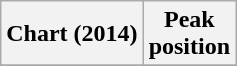<table class="wikitable plainrowheaders">
<tr>
<th scope="col">Chart (2014)</th>
<th scope="col">Peak<br>position</th>
</tr>
<tr>
</tr>
</table>
